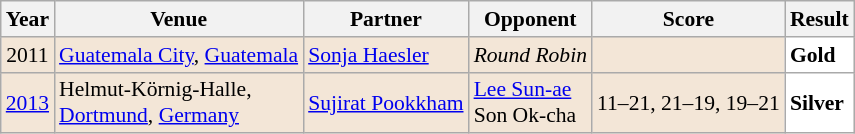<table class="sortable wikitable" style="font-size: 90%;">
<tr>
<th>Year</th>
<th>Venue</th>
<th>Partner</th>
<th>Opponent</th>
<th>Score</th>
<th>Result</th>
</tr>
<tr style="background:#F3E6D7">
<td align="center">2011</td>
<td align="left"><a href='#'>Guatemala City</a>, <a href='#'>Guatemala</a></td>
<td align="left"> <a href='#'>Sonja Haesler</a></td>
<td align="left"><em>Round Robin</em></td>
<td align="left"></td>
<td style="text-align:left; background:white"> <strong>Gold</strong></td>
</tr>
<tr style="background:#F3E6D7">
<td align="center"><a href='#'>2013</a></td>
<td align="left">Helmut-Körnig-Halle,<br><a href='#'>Dortmund</a>, <a href='#'>Germany</a></td>
<td align="left"> <a href='#'>Sujirat Pookkham</a></td>
<td align="left"> <a href='#'>Lee Sun-ae</a> <br>  Son Ok-cha</td>
<td align="left">11–21, 21–19, 19–21</td>
<td style="text-align:left; background:white"> <strong>Silver</strong></td>
</tr>
</table>
